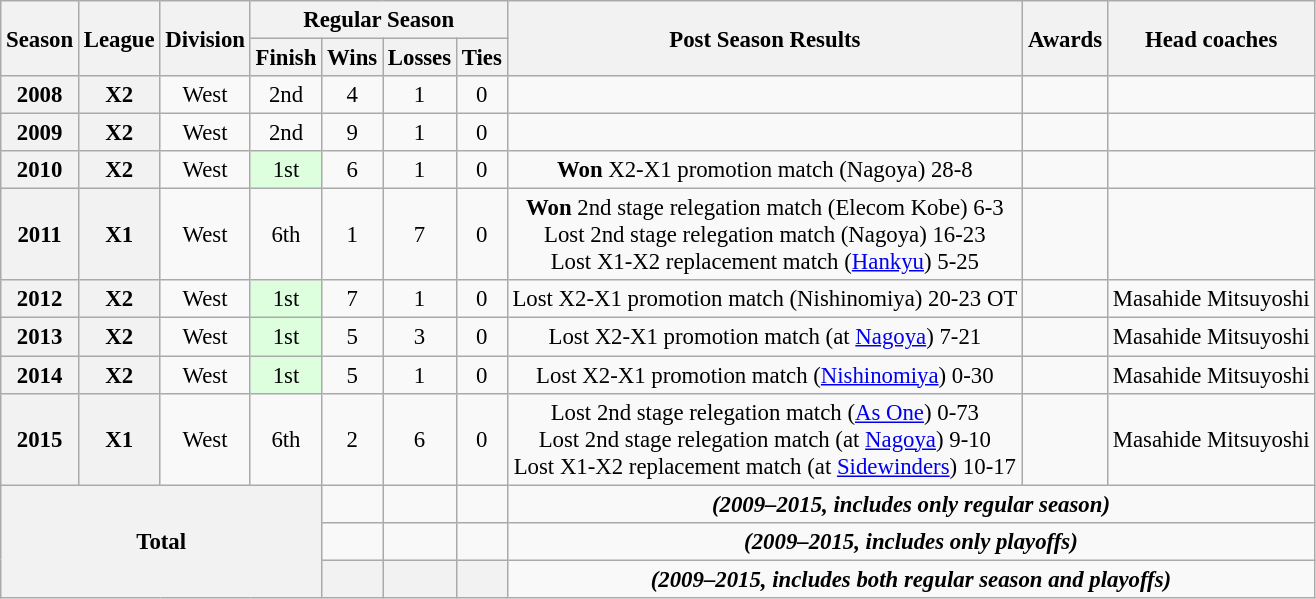<table class="wikitable" style="text-align:center; font-size:95%">
<tr>
<th rowspan="2">Season</th>
<th rowspan="2">League</th>
<th rowspan="2">Division</th>
<th colspan="4">Regular Season</th>
<th rowspan="2">Post Season Results</th>
<th rowspan="2">Awards</th>
<th rowspan="2">Head coaches</th>
</tr>
<tr>
<th>Finish</th>
<th>Wins</th>
<th>Losses</th>
<th>Ties</th>
</tr>
<tr>
<th align="center">2008</th>
<th align="center">X2</th>
<td align="center">West</td>
<td align="center" bgcolor="">2nd</td>
<td align="center">4</td>
<td align="center">1</td>
<td align="center">0</td>
<td></td>
<td></td>
<td></td>
</tr>
<tr>
<th align="center">2009</th>
<th align="center">X2</th>
<td align="center">West</td>
<td align="center" bgcolor="">2nd</td>
<td align="center">9</td>
<td align="center">1</td>
<td align="center">0</td>
<td></td>
<td></td>
<td></td>
</tr>
<tr>
<th align="center">2010</th>
<th align="center">X2</th>
<td align="center">West</td>
<td align="center" bgcolor="#DDFFDD">1st</td>
<td align="center">6</td>
<td align="center">1</td>
<td align="center">0</td>
<td><strong>Won</strong> X2-X1 promotion match (Nagoya) 28-8</td>
<td></td>
<td></td>
</tr>
<tr>
<th align="center">2011</th>
<th align="center">X1</th>
<td align="center">West</td>
<td align="center" bgcolor="">6th</td>
<td align="center">1</td>
<td align="center">7</td>
<td align="center">0</td>
<td><strong>Won</strong> 2nd stage relegation match (Elecom Kobe) 6-3<br>Lost 2nd stage relegation match (Nagoya) 16-23<br> Lost X1-X2 replacement match (<a href='#'>Hankyu</a>) 5-25</td>
<td></td>
<td></td>
</tr>
<tr>
<th align="center">2012</th>
<th align="center">X2</th>
<td align="center">West</td>
<td align="center" bgcolor="#DDFFDD">1st</td>
<td align="center">7</td>
<td align="center">1</td>
<td align="center">0</td>
<td>Lost X2-X1 promotion match (Nishinomiya) 20-23 OT</td>
<td></td>
<td>Masahide Mitsuyoshi</td>
</tr>
<tr>
<th align="center">2013</th>
<th align="center">X2</th>
<td align="center">West</td>
<td align="center" bgcolor="#DDFFDD">1st</td>
<td align="center">5</td>
<td align="center">3</td>
<td align="center">0</td>
<td>Lost X2-X1 promotion match (at <a href='#'>Nagoya</a>) 7-21</td>
<td></td>
<td>Masahide Mitsuyoshi</td>
</tr>
<tr>
<th align="center">2014</th>
<th align="center">X2</th>
<td align="center">West</td>
<td align="center" bgcolor="#DDFFDD">1st</td>
<td align="center">5</td>
<td align="center">1</td>
<td align="center">0</td>
<td>Lost X2-X1 promotion match (<a href='#'>Nishinomiya</a>) 0-30</td>
<td></td>
<td>Masahide Mitsuyoshi</td>
</tr>
<tr>
<th align="center">2015</th>
<th align="center">X1</th>
<td align="center">West</td>
<td align="center" bgcolor="">6th</td>
<td align="center">2</td>
<td align="center">6</td>
<td align="center">0</td>
<td>Lost 2nd stage relegation match (<a href='#'>As One</a>) 0-73<br>Lost 2nd stage relegation match (at <a href='#'>Nagoya</a>) 9-10<br>Lost X1-X2 replacement match (at <a href='#'>Sidewinders</a>) 10-17</td>
<td></td>
<td>Masahide Mitsuyoshi</td>
</tr>
<tr>
<th align="center" rowSpan="4" colSpan="4">Total</th>
<td align="center"></td>
<td align="center"></td>
<td align="center"></td>
<td colSpan="4"><strong><em>(2009–2015, includes only regular season)</em></strong></td>
</tr>
<tr>
<td align="center"></td>
<td align="center"></td>
<td align="center"></td>
<td colSpan="4"><strong><em>(2009–2015, includes only playoffs)</em></strong></td>
</tr>
<tr>
<th align="center"></th>
<th align="center"></th>
<th align="center"></th>
<td colSpan="4"><strong><em>(2009–2015, includes both regular season and playoffs)</em></strong></td>
</tr>
</table>
